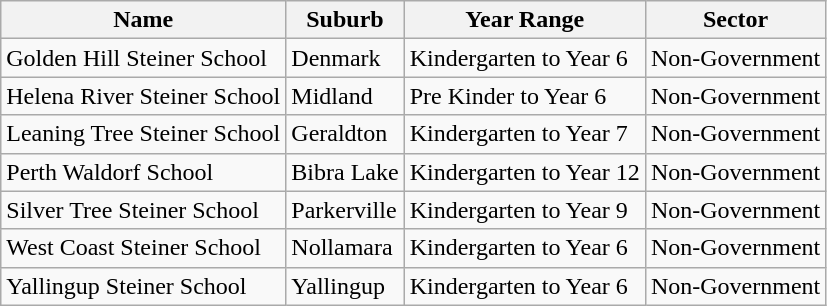<table class="wikitable sortable">
<tr>
<th>Name</th>
<th>Suburb</th>
<th>Year Range</th>
<th>Sector</th>
</tr>
<tr>
<td>Golden Hill Steiner School</td>
<td>Denmark</td>
<td>Kindergarten to Year 6</td>
<td>Non-Government</td>
</tr>
<tr>
<td>Helena River Steiner School</td>
<td>Midland</td>
<td>Pre Kinder to Year 6</td>
<td>Non-Government</td>
</tr>
<tr>
<td>Leaning Tree Steiner School</td>
<td>Geraldton</td>
<td>Kindergarten to Year 7</td>
<td>Non-Government</td>
</tr>
<tr>
<td>Perth Waldorf School</td>
<td>Bibra Lake</td>
<td>Kindergarten to Year 12</td>
<td>Non-Government</td>
</tr>
<tr>
<td>Silver Tree Steiner School</td>
<td>Parkerville</td>
<td>Kindergarten to Year 9</td>
<td>Non-Government</td>
</tr>
<tr>
<td>West Coast Steiner School</td>
<td>Nollamara</td>
<td>Kindergarten to Year 6</td>
<td>Non-Government</td>
</tr>
<tr>
<td>Yallingup Steiner School</td>
<td>Yallingup</td>
<td>Kindergarten to Year 6</td>
<td>Non-Government</td>
</tr>
</table>
